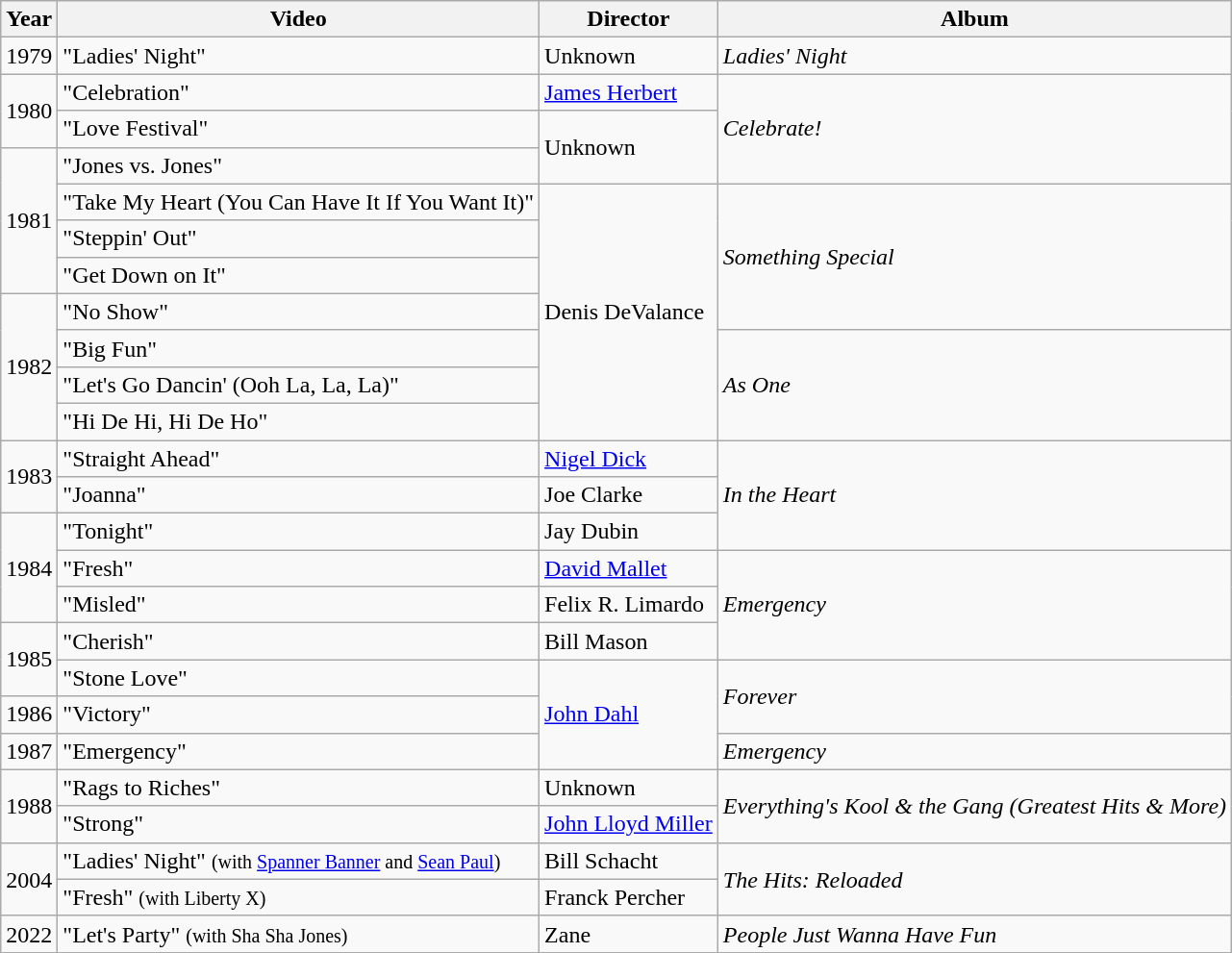<table class="wikitable">
<tr>
<th>Year</th>
<th>Video</th>
<th>Director</th>
<th>Album</th>
</tr>
<tr>
<td>1979</td>
<td>"Ladies' Night"</td>
<td>Unknown</td>
<td><em>Ladies' Night</em></td>
</tr>
<tr>
<td rowspan="2">1980</td>
<td>"Celebration"</td>
<td><a href='#'>James Herbert</a></td>
<td rowspan="3"><em>Celebrate!</em></td>
</tr>
<tr>
<td>"Love Festival"</td>
<td rowspan="2">Unknown</td>
</tr>
<tr>
<td rowspan="4">1981</td>
<td>"Jones vs. Jones"</td>
</tr>
<tr>
<td>"Take My Heart (You Can Have It If You Want It)"</td>
<td rowspan="7">Denis DeValance</td>
<td rowspan="4"><em>Something Special</em></td>
</tr>
<tr>
<td>"Steppin' Out"</td>
</tr>
<tr>
<td>"Get Down on It"</td>
</tr>
<tr>
<td rowspan="4">1982</td>
<td>"No Show"</td>
</tr>
<tr>
<td>"Big Fun"</td>
<td rowspan="3"><em>As One</em></td>
</tr>
<tr>
<td>"Let's Go Dancin' (Ooh La, La, La)"</td>
</tr>
<tr>
<td>"Hi De Hi, Hi De Ho"</td>
</tr>
<tr>
<td rowspan="2">1983</td>
<td>"Straight Ahead"</td>
<td><a href='#'>Nigel Dick</a></td>
<td rowspan="3"><em>In the Heart</em></td>
</tr>
<tr>
<td>"Joanna"</td>
<td>Joe Clarke</td>
</tr>
<tr>
<td rowspan="3">1984</td>
<td>"Tonight"</td>
<td>Jay Dubin</td>
</tr>
<tr>
<td>"Fresh"</td>
<td><a href='#'>David Mallet</a></td>
<td rowspan="3"><em>Emergency</em></td>
</tr>
<tr>
<td>"Misled"</td>
<td>Felix R. Limardo</td>
</tr>
<tr>
<td rowspan="2">1985</td>
<td>"Cherish"</td>
<td>Bill Mason</td>
</tr>
<tr>
<td>"Stone Love"</td>
<td rowspan="3"><a href='#'>John Dahl</a></td>
<td rowspan="2"><em>Forever</em></td>
</tr>
<tr>
<td>1986</td>
<td>"Victory"</td>
</tr>
<tr>
<td>1987</td>
<td>"Emergency"</td>
<td><em>Emergency</em></td>
</tr>
<tr>
<td rowspan="2">1988</td>
<td>"Rags to Riches"</td>
<td>Unknown</td>
<td rowspan="2"><em>Everything's Kool & the Gang (Greatest Hits & More)</em></td>
</tr>
<tr>
<td>"Strong"</td>
<td><a href='#'>John Lloyd Miller</a></td>
</tr>
<tr>
<td rowspan="2">2004</td>
<td>"Ladies' Night" <small>(with <a href='#'>Spanner Banner</a> and <a href='#'>Sean Paul</a>)</small></td>
<td>Bill Schacht</td>
<td rowspan="2"><em>The Hits: Reloaded</em></td>
</tr>
<tr>
<td>"Fresh" <small>(with Liberty X)</small></td>
<td>Franck Percher</td>
</tr>
<tr>
<td>2022</td>
<td>"Let's Party" <small>(with Sha Sha Jones)</small></td>
<td>Zane</td>
<td><em>People Just Wanna Have Fun</em></td>
</tr>
</table>
